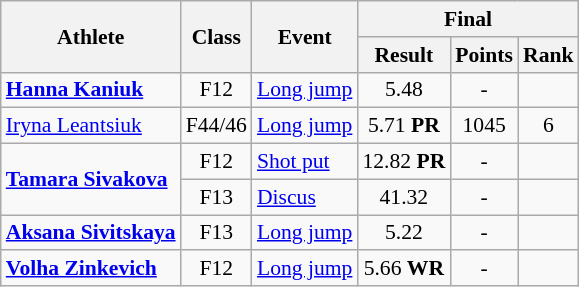<table class=wikitable style="font-size:90%">
<tr>
<th rowspan="2">Athlete</th>
<th rowspan="2">Class</th>
<th rowspan="2">Event</th>
<th colspan="3">Final</th>
</tr>
<tr>
<th>Result</th>
<th>Points</th>
<th>Rank</th>
</tr>
<tr>
<td><strong><a href='#'>Hanna Kaniuk</a></strong></td>
<td style="text-align:center;">F12</td>
<td><a href='#'>Long jump</a></td>
<td style="text-align:center;">5.48</td>
<td style="text-align:center;">-</td>
<td style="text-align:center;"></td>
</tr>
<tr>
<td><a href='#'>Iryna Leantsiuk</a></td>
<td style="text-align:center;">F44/46</td>
<td><a href='#'>Long jump</a></td>
<td style="text-align:center;">5.71 <strong>PR</strong></td>
<td style="text-align:center;">1045</td>
<td style="text-align:center;">6</td>
</tr>
<tr>
<td rowspan="2"><strong><a href='#'>Tamara Sivakova</a></strong></td>
<td style="text-align:center;">F12</td>
<td><a href='#'>Shot put</a></td>
<td style="text-align:center;">12.82 <strong>PR</strong></td>
<td style="text-align:center;">-</td>
<td style="text-align:center;"></td>
</tr>
<tr>
<td style="text-align:center;">F13</td>
<td><a href='#'>Discus</a></td>
<td style="text-align:center;">41.32</td>
<td style="text-align:center;">-</td>
<td style="text-align:center;"></td>
</tr>
<tr>
<td><strong><a href='#'>Aksana Sivitskaya</a></strong></td>
<td style="text-align:center;">F13</td>
<td><a href='#'>Long jump</a></td>
<td style="text-align:center;">5.22</td>
<td style="text-align:center;">-</td>
<td style="text-align:center;"></td>
</tr>
<tr>
<td><strong><a href='#'>Volha Zinkevich</a></strong></td>
<td style="text-align:center;">F12</td>
<td><a href='#'>Long jump</a></td>
<td style="text-align:center;">5.66 <strong>WR</strong></td>
<td style="text-align:center;">-</td>
<td style="text-align:center;"></td>
</tr>
</table>
